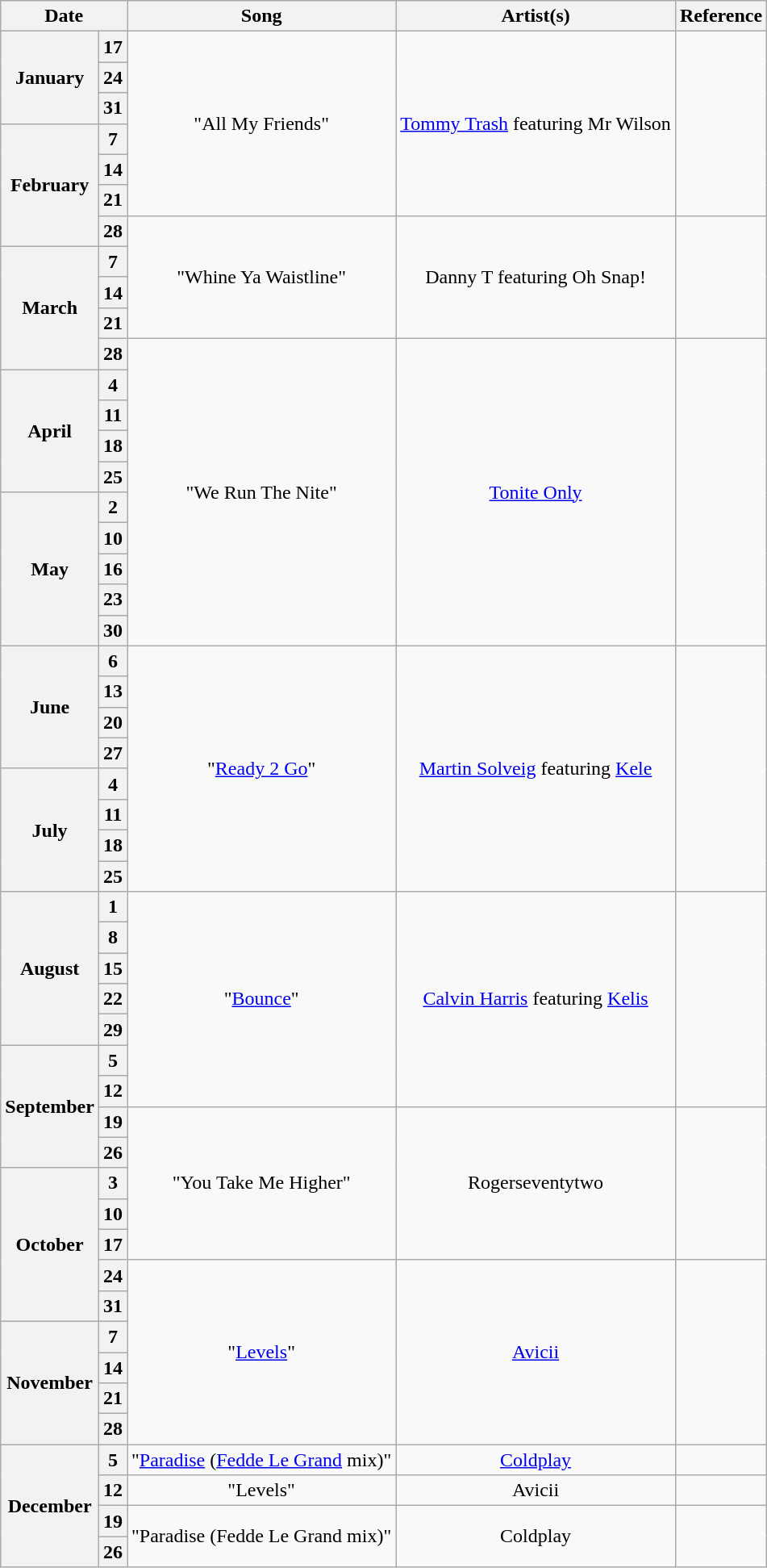<table class="wikitable">
<tr>
<th colspan="2">Date</th>
<th>Song</th>
<th>Artist(s)</th>
<th>Reference</th>
</tr>
<tr>
<th rowspan="3">January</th>
<th>17</th>
<td rowspan="6" align="center">"All My Friends"</td>
<td rowspan="6" align="center"><a href='#'>Tommy Trash</a> featuring Mr Wilson</td>
<td rowspan="6" align="center"></td>
</tr>
<tr>
<th>24</th>
</tr>
<tr>
<th>31</th>
</tr>
<tr>
<th rowspan="4">February</th>
<th>7</th>
</tr>
<tr>
<th>14</th>
</tr>
<tr>
<th>21</th>
</tr>
<tr>
<th>28</th>
<td rowspan="4" align="center">"Whine Ya Waistline"</td>
<td rowspan="4" align="center">Danny T featuring Oh Snap!</td>
<td rowspan="4" align="center"></td>
</tr>
<tr>
<th rowspan="4">March</th>
<th>7</th>
</tr>
<tr>
<th>14</th>
</tr>
<tr>
<th>21</th>
</tr>
<tr>
<th>28</th>
<td rowspan="10" align="center">"We Run The Nite"</td>
<td rowspan="10" align="center"><a href='#'>Tonite Only</a></td>
<td rowspan="10" align="center"></td>
</tr>
<tr>
<th rowspan="4">April</th>
<th>4</th>
</tr>
<tr>
<th>11</th>
</tr>
<tr>
<th>18</th>
</tr>
<tr>
<th>25</th>
</tr>
<tr>
<th rowspan="5">May</th>
<th>2</th>
</tr>
<tr>
<th>10</th>
</tr>
<tr>
<th>16</th>
</tr>
<tr>
<th>23</th>
</tr>
<tr>
<th>30</th>
</tr>
<tr>
<th rowspan="4">June</th>
<th>6</th>
<td rowspan="8" align="center">"<a href='#'>Ready 2 Go</a>"</td>
<td rowspan="8" align="center"><a href='#'>Martin Solveig</a> featuring <a href='#'>Kele</a></td>
<td rowspan="8" align="center"></td>
</tr>
<tr>
<th>13</th>
</tr>
<tr>
<th>20</th>
</tr>
<tr>
<th>27</th>
</tr>
<tr>
<th rowspan="4">July</th>
<th>4</th>
</tr>
<tr>
<th>11</th>
</tr>
<tr>
<th>18</th>
</tr>
<tr>
<th>25</th>
</tr>
<tr>
<th rowspan="5">August</th>
<th>1</th>
<td rowspan="7" align="center">"<a href='#'>Bounce</a>"</td>
<td rowspan="7" align="center"><a href='#'>Calvin Harris</a> featuring <a href='#'>Kelis</a></td>
<td rowspan="7" align="center"></td>
</tr>
<tr>
<th>8</th>
</tr>
<tr>
<th>15</th>
</tr>
<tr>
<th>22</th>
</tr>
<tr>
<th>29</th>
</tr>
<tr>
<th rowspan="4">September</th>
<th>5</th>
</tr>
<tr>
<th>12</th>
</tr>
<tr>
<th>19</th>
<td rowspan="5" align="center">"You Take Me Higher"</td>
<td rowspan="5" align="center">Rogerseventytwo</td>
<td rowspan="5" align="center"></td>
</tr>
<tr>
<th>26</th>
</tr>
<tr>
<th rowspan="5">October</th>
<th>3</th>
</tr>
<tr>
<th>10</th>
</tr>
<tr>
<th>17</th>
</tr>
<tr>
<th>24</th>
<td rowspan="6" align="center">"<a href='#'>Levels</a>"</td>
<td rowspan="6" align="center"><a href='#'>Avicii</a></td>
<td rowspan="6" align="center"></td>
</tr>
<tr>
<th>31</th>
</tr>
<tr>
<th rowspan="4">November</th>
<th>7</th>
</tr>
<tr>
<th>14</th>
</tr>
<tr>
<th>21</th>
</tr>
<tr>
<th>28</th>
</tr>
<tr>
<th rowspan="4">December</th>
<th>5</th>
<td align="center">"<a href='#'>Paradise</a> (<a href='#'>Fedde Le Grand</a> mix)"</td>
<td align="center"><a href='#'>Coldplay</a></td>
<td align="center"></td>
</tr>
<tr>
<th>12</th>
<td align="center">"Levels"</td>
<td align="center">Avicii</td>
<td align="center"></td>
</tr>
<tr>
<th>19</th>
<td rowspan="2" align="center">"Paradise (Fedde Le Grand mix)"</td>
<td rowspan="2" align="center">Coldplay</td>
<td rowspan="2" align="center"></td>
</tr>
<tr>
<th>26</th>
</tr>
</table>
